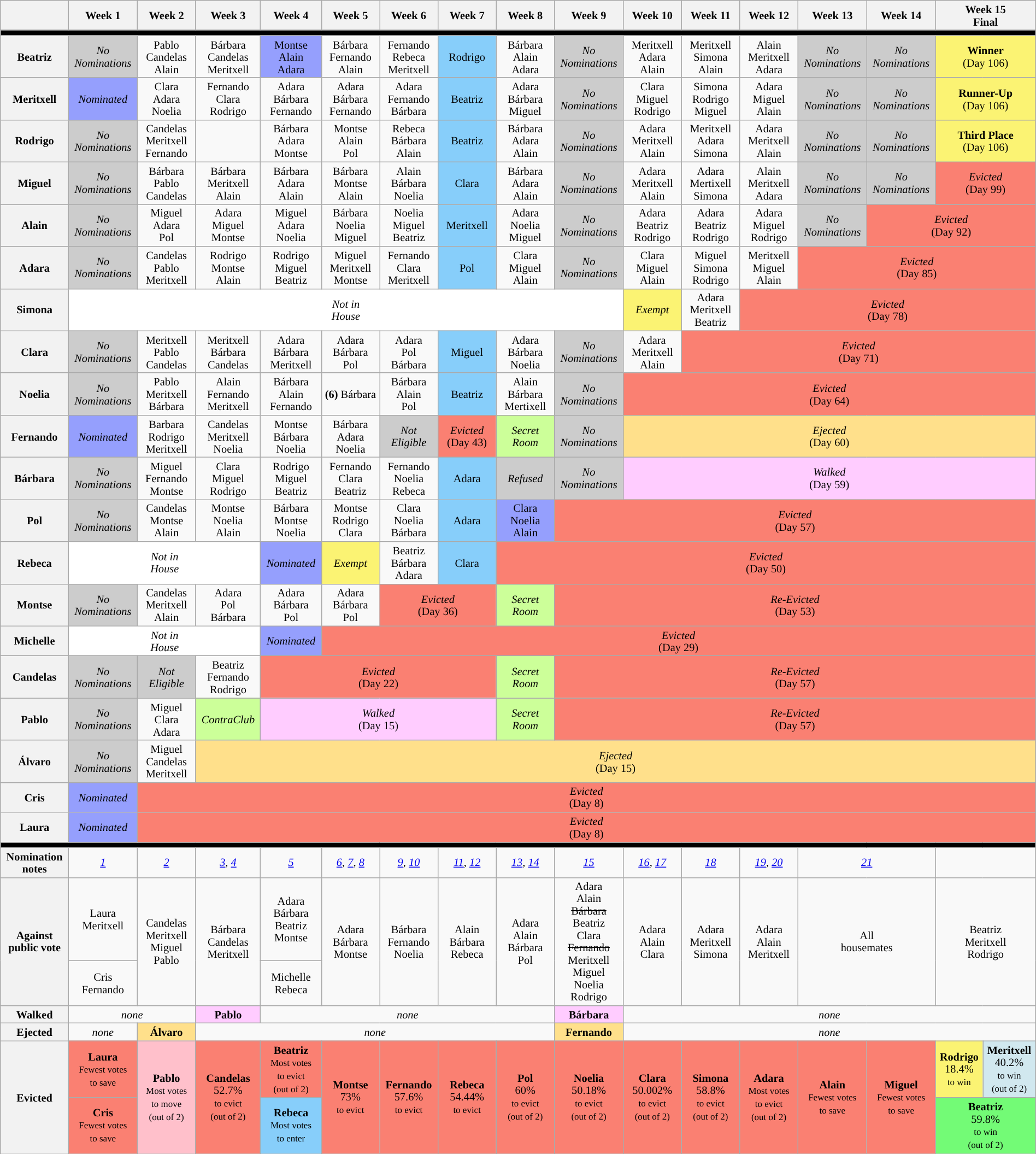<table class="wikitable" style="width:100%; text-align:center; font-size:85%; line-height:15px;">
<tr>
<th style="width:5%"></th>
<th style="width:5%">Week 1</th>
<th style="width:5%">Week 2</th>
<th style="width:5%">Week 3</th>
<th style="width:5%">Week 4</th>
<th style="width:5%">Week 5</th>
<th style="width:5%">Week 6</th>
<th style="width:5%">Week 7</th>
<th style="width:5%">Week 8</th>
<th style="width:5%">Week 9</th>
<th style="width:5%">Week 10</th>
<th style="width:5%">Week 11</th>
<th style="width:5%">Week 12</th>
<th style="width:5%">Week 13</th>
<th style="width:5%">Week 14</th>
<th style="width:5%" colspan=2>Week 15<br>Final</th>
</tr>
<tr>
<td colspan="17" style="background: black none repeat scroll 0% 0%;"></td>
</tr>
<tr>
<th>Beatriz</th>
<td style="background:#CCC;"><em>No<br>Nominations</em></td>
<td>Pablo<br>Candelas<br>Alain</td>
<td>Bárbara<br>Candelas<br>Meritxell</td>
<td style="background:#959FFD">Montse<br>Alain<br>Adara</td>
<td>Bárbara<br>Fernando<br>Alain</td>
<td>Fernando<br>Rebeca<br>Meritxell</td>
<td style="background:#87CEFA;">Rodrigo</td>
<td>Bárbara<br>Alain<br>Adara</td>
<td style="background:#CCC;"><em>No<br>Nominations</em></td>
<td>Meritxell<br>Adara<br>Alain</td>
<td>Meritxell<br>Simona<br>Alain</td>
<td>Alain<br>Meritxell<br>Adara</td>
<td style="background:#CCC;"><em>No<br>Nominations</em></td>
<td style="background:#CCC;"><em>No<br>Nominations</em></td>
<td colspan=2 style="background:#FBF373"><strong>Winner</strong><br>(Day 106)</td>
</tr>
<tr>
<th>Meritxell</th>
<td style="background:#959FFD"><em>Nominated</em></td>
<td>Clara<br>Adara<br>Noelia</td>
<td>Fernando<br>Clara<br>Rodrigo</td>
<td>Adara<br>Bárbara<br>Fernando</td>
<td>Adara<br>Bárbara<br>Fernando</td>
<td>Adara<br>Fernando<br>Bárbara</td>
<td style="background:#87CEFA;">Beatriz</td>
<td>Adara<br>Bárbara<br>Miguel</td>
<td style="background:#CCC;"><em>No<br>Nominations</em></td>
<td>Clara<br>Miguel<br>Rodrigo</td>
<td>Simona<br>Rodrigo<br>Miguel</td>
<td>Adara<br>Miguel<br>Alain</td>
<td style="background:#CCC;"><em>No<br>Nominations</em></td>
<td style="background:#CCC;"><em>No<br>Nominations</em></td>
<td colspan=2 style="background:#FBF373"><strong>Runner-Up</strong><br>(Day 106)</td>
</tr>
<tr>
<th>Rodrigo</th>
<td style="background:#CCC;"><em>No<br>Nominations</em></td>
<td>Candelas<br>Meritxell<br>Fernando</td>
<td><br><br></td>
<td>Bárbara<br>Adara<br>Montse</td>
<td>Montse<br>Alain<br>Pol</td>
<td>Rebeca<br>Bárbara<br>Alain</td>
<td style="background:#87CEFA;">Beatriz</td>
<td>Bárbara<br>Adara<br>Alain</td>
<td style="background:#CCC;"><em>No<br>Nominations</em></td>
<td>Adara<br>Meritxell<br>Alain</td>
<td>Meritxell<br>Adara<br>Simona</td>
<td>Adara<br>Meritxell<br>Alain</td>
<td style="background:#CCC;"><em>No<br>Nominations</em></td>
<td style="background:#CCC;"><em>No<br>Nominations</em></td>
<td colspan=2 style="background:#FBF373"><strong>Third Place</strong><br>(Day 106)</td>
</tr>
<tr>
<th>Miguel</th>
<td style="background:#CCC;"><em>No<br>Nominations</em></td>
<td>Bárbara<br>Pablo<br>Candelas</td>
<td>Bárbara<br>Meritxell<br>Alain</td>
<td>Bárbara<br>Adara<br>Alain</td>
<td>Bárbara<br>Montse<br>Alain</td>
<td>Alain<br>Bárbara<br>Noelia</td>
<td style="background:#87CEFA;">Clara</td>
<td>Bárbara<br>Adara<br>Alain</td>
<td style="background:#CCC;"><em>No<br>Nominations</em></td>
<td>Adara<br>Meritxell<br>Alain</td>
<td>Adara<br>Mertixell<br>Simona</td>
<td>Alain<br>Meritxell<br>Adara</td>
<td style="background:#CCC;"><em>No<br>Nominations</em></td>
<td style="background:#CCC;"><em>No<br>Nominations</em></td>
<td colspan="2" style="background:#FA8072"><em>Evicted</em><br>(Day 99)</td>
</tr>
<tr>
<th>Alain</th>
<td style="background:#CCC;"><em>No<br>Nominations</em></td>
<td>Miguel<br>Adara<br>Pol</td>
<td>Adara<br>Miguel<br>Montse</td>
<td>Miguel<br>Adara<br>Noelia</td>
<td>Bárbara<br>Noelia<br>Miguel</td>
<td>Noelia<br>Miguel<br>Beatriz</td>
<td style="background:#87CEFA;">Meritxell</td>
<td>Adara<br>Noelia<br>Miguel</td>
<td style="background:#CCC;"><em>No<br>Nominations</em></td>
<td>Adara<br>Beatriz<br>Rodrigo</td>
<td>Adara<br>Beatriz<br>Rodrigo</td>
<td>Adara<br>Miguel<br>Rodrigo</td>
<td style="background:#CCC;"><em>No<br>Nominations</em></td>
<td colspan="3" style="background:#FA8072"><em>Evicted</em><br>(Day 92)</td>
</tr>
<tr>
<th>Adara</th>
<td style="background:#CCC;"><em>No<br>Nominations</em></td>
<td>Candelas<br>Pablo<br>Meritxell</td>
<td>Rodrigo<br>Montse<br>Alain</td>
<td>Rodrigo<br>Miguel<br>Beatriz</td>
<td>Miguel<br>Meritxell<br>Montse</td>
<td>Fernando<br>Clara<br>Meritxell</td>
<td style="background:#87CEFA;">Pol</td>
<td>Clara<br>Miguel<br>Alain</td>
<td style="background:#CCC;"><em>No<br>Nominations</em></td>
<td>Clara<br>Miguel<br>Alain</td>
<td>Miguel<br>Simona<br>Rodrigo</td>
<td>Meritxell<br>Miguel<br>Alain</td>
<td colspan="4" style="background:#FA8072"><em>Evicted</em><br>(Day 85)</td>
</tr>
<tr>
<th>Simona</th>
<td style="background:white" colspan="9"><em>Not in<br>House</em></td>
<td style="background:#FBF373"><em>Exempt</em></td>
<td>Adara<br>Meritxell<br>Beatriz</td>
<td colspan="5" style="background:#FA8072"><em>Evicted</em><br>(Day 78)</td>
</tr>
<tr>
<th>Clara</th>
<td style="background:#CCC;"><em>No<br>Nominations</em></td>
<td>Meritxell<br>Pablo<br>Candelas</td>
<td>Meritxell<br>Bárbara<br>Candelas</td>
<td>Adara<br>Bárbara<br>Meritxell</td>
<td>Adara<br>Bárbara<br>Pol</td>
<td>Adara<br>Pol<br>Bárbara</td>
<td style="background:#87CEFA;">Miguel</td>
<td>Adara<br>Bárbara<br>Noelia</td>
<td style="background:#CCC;"><em>No<br>Nominations</em></td>
<td>Adara<br>Meritxell<br>Alain</td>
<td colspan="6" style="background:#FA8072"><em>Evicted</em><br>(Day 71)</td>
</tr>
<tr>
<th>Noelia</th>
<td style="background:#CCC;"><em>No<br>Nominations</em></td>
<td>Pablo<br>Meritxell<br>Bárbara</td>
<td>Alain<br>Fernando<br>Meritxell</td>
<td>Bárbara<br>Alain<br>Fernando</td>
<td><strong>(6)</strong> Bárbara</td>
<td>Bárbara<br>Alain<br>Pol</td>
<td style="background:#87CEFA;">Beatriz</td>
<td>Alain<br>Bárbara<br>Mertixell</td>
<td style="background:#CCC;"><em>No<br>Nominations</em></td>
<td colspan="7" style="background:#FA8072"><em>Evicted</em><br>(Day 64)</td>
</tr>
<tr>
<th>Fernando</th>
<td style="background:#959FFD"><em>Nominated</em></td>
<td>Barbara<br>Rodrigo<br>Meritxell</td>
<td>Candelas<br>Meritxell<br>Noelia</td>
<td>Montse<br>Bárbara<br>Noelia</td>
<td>Bárbara<br>Adara<br>Noelia</td>
<td style="background:#CCC;"><em>Not<br>Eligible</em></td>
<td style="background:#FA8072"><em>Evicted</em><br>(Day 43)</td>
<td style="background:#CCFF99"><em>Secret<br>Room</em></td>
<td style="background:#CCC;"><em>No<br>Nominations</em></td>
<td colspan="7" style="background:#FFE08B"><em>Ejected</em><br>(Day 60)</td>
</tr>
<tr>
<th>Bárbara</th>
<td style="background:#CCC;"><em>No<br>Nominations</em></td>
<td>Miguel<br>Fernando<br>Montse</td>
<td>Clara<br>Miguel<br>Rodrigo</td>
<td>Rodrigo<br>Miguel<br>Beatriz</td>
<td>Fernando<br>Clara<br>Beatriz</td>
<td>Fernando<br>Noelia<br>Rebeca</td>
<td style="background:#87CEFA;">Adara</td>
<td style="background:#CCC;"><em>Refused</em></td>
<td style="background:#CCC;"><em>No<br>Nominations</em></td>
<td colspan="7" style="background:#ffccff;"><em>Walked<br></em>(Day 59)</td>
</tr>
<tr>
<th>Pol</th>
<td style="background:#CCC;"><em>No<br>Nominations</em></td>
<td>Candelas<br>Montse<br>Alain</td>
<td>Montse<br>Noelia<br>Alain</td>
<td>Bárbara<br>Montse<br>Noelia</td>
<td>Montse<br>Rodrigo<br>Clara</td>
<td>Clara<br>Noelia<br>Bárbara</td>
<td style="background:#87CEFA;">Adara</td>
<td style="background:#959FFD">Clara<br>Noelia<br>Alain</td>
<td colspan="8" style="background:#FA8072"><em>Evicted</em><br>(Day 57)</td>
</tr>
<tr>
<th>Rebeca</th>
<td style="background:white" colspan="3"><em>Not in<br>House</em></td>
<td style="background:#959FFD"><em>Nominated</em></td>
<td style="background:#FBF373"><em>Exempt</em></td>
<td>Beatriz<br>Bárbara<br>Adara</td>
<td style="background:#87CEFA;">Clara</td>
<td colspan="9" style="background:#FA8072"><em>Evicted</em><br>(Day 50)</td>
</tr>
<tr>
<th>Montse</th>
<td style="background:#CCC;"><em>No<br>Nominations</em></td>
<td>Candelas<br>Meritxell<br>Alain</td>
<td>Adara<br>Pol<br>Bárbara</td>
<td>Adara<br>Bárbara<br>Pol</td>
<td>Adara<br>Bárbara<br>Pol</td>
<td colspan="2" style="background:#FA8072"><em>Evicted</em><br>(Day 36)</td>
<td style="background:#CCFF99"><em>Secret<br>Room</em></td>
<td colspan="8" style="background:#FA8072"><em>Re-Evicted</em><br>(Day 53)</td>
</tr>
<tr>
<th>Michelle</th>
<td style="background:white" colspan=3><em>Not in<br>House</em></td>
<td style="background:#959FFD"><em>Nominated</em></td>
<td colspan="12" style="background:#FA8072"><em>Evicted</em><br>(Day 29)</td>
</tr>
<tr>
<th>Candelas</th>
<td style="background:#CCC;"><em>No<br>Nominations</em></td>
<td style="background:#CCC;"><em>Not<br>Eligible</em></td>
<td>Beatriz<br>Fernando<br>Rodrigo</td>
<td colspan="4" style="background:#FA8072"><em>Evicted</em><br>(Day 22)</td>
<td style="background:#CCFF99"><em>Secret<br>Room</em></td>
<td colspan="8" style="background:#FA8072"><em>Re-Evicted</em><br>(Day 57)</td>
</tr>
<tr>
<th>Pablo</th>
<td style="background:#CCC;"><em>No<br>Nominations</em></td>
<td>Miguel<br>Clara<br>Adara</td>
<td style="background:#CCFF99"><em>ContraClub</em></td>
<td colspan="4" style="background:#ffccff;"><em>Walked<br></em>(Day 15)</td>
<td style="background:#CCFF99"><em>Secret<br>Room</em></td>
<td colspan="8" style="background:#FA8072"><em>Re-Evicted</em><br>(Day 57)</td>
</tr>
<tr>
<th>Álvaro</th>
<td style="background:#CCC;"><em>No<br>Nominations</em></td>
<td>Miguel<br>Candelas<br>Meritxell</td>
<td colspan="14" style="background:#FFE08B"><em>Ejected</em><br>(Day 15)</td>
</tr>
<tr>
<th>Cris</th>
<td style="background:#959FFD"><em>Nominated</em></td>
<td colspan="15" style="background:#FA8072"><em>Evicted</em><br>(Day 8)</td>
</tr>
<tr>
<th>Laura</th>
<td style="background:#959FFD"><em>Nominated</em></td>
<td colspan="15" style="background:#FA8072"><em>Evicted</em><br>(Day 8)</td>
</tr>
<tr>
<td colspan="17" style="background: black none repeat scroll 0% 0%;"></td>
</tr>
<tr>
<th>Nomination<br>notes</th>
<td><em><a href='#'>1</a></em></td>
<td><em><a href='#'>2</a></em></td>
<td><em><a href='#'>3</a></em>, <em><a href='#'>4</a></em></td>
<td><em><a href='#'>5</a></em></td>
<td><em><a href='#'>6</a></em>, <em><a href='#'>7</a></em>, <em><a href='#'>8</a></em></td>
<td><em><a href='#'>9</a></em>, <em><a href='#'>10</a></em></td>
<td><em><a href='#'>11</a></em>, <em><a href='#'>12</a></em></td>
<td><em><a href='#'>13</a></em>, <em><a href='#'>14</a></em></td>
<td><em><a href='#'>15</a></em></td>
<td><em><a href='#'>16</a></em>, <em><a href='#'>17</a></em></td>
<td><em><a href='#'>18</a></em></td>
<td><em><a href='#'>19</a></em>, <em><a href='#'>20</a></em></td>
<td colspan="2"><em><a href='#'>21</a></em></td>
<td colspan=2></td>
</tr>
<tr>
<th rowspan="2">Against<br>public vote</th>
<td>Laura<br>Meritxell</td>
<td rowspan="2">Candelas<br>Meritxell<br>Miguel<br>Pablo</td>
<td rowspan="2">Bárbara<br>Candelas<br>Meritxell</td>
<td>Adara<br>Bárbara<br>Beatriz<br>Montse</td>
<td rowspan="2">Adara<br>Bárbara<br>Montse</td>
<td rowspan="2">Bárbara<br>Fernando<br>Noelia</td>
<td rowspan="2">Alain<br>Bárbara<br>Rebeca</td>
<td rowspan="2">Adara<br>Alain<br>Bárbara<br>Pol</td>
<td rowspan="2">Adara<br>Alain<br><s>Bárbara</s><br>Beatriz<br>Clara<br><s>Fernando</s><br>Meritxell<br>Miguel<br>Noelia<br>Rodrigo</td>
<td rowspan="2">Adara<br>Alain<br>Clara</td>
<td rowspan="2">Adara<br>Meritxell<br>Simona</td>
<td rowspan="2">Adara<br>Alain<br>Meritxell</td>
<td colspan=2 rowspan="2">All<br>housemates</td>
<td colspan=2 rowspan="2">Beatriz<br>Meritxell<br>Rodrigo</td>
</tr>
<tr>
<td>Cris<br>Fernando</td>
<td>Michelle<br>Rebeca</td>
</tr>
<tr>
<th>Walked</th>
<td colspan="2"><em>none</em></td>
<td style="background:#fcf"><strong>Pablo</strong></td>
<td colspan="5"><em>none</em></td>
<td style="background:#fcf"><strong>Bárbara</strong></td>
<td colspan="7"><em>none</em></td>
</tr>
<tr>
<th>Ejected</th>
<td><em>none</em></td>
<td style="background:#FFE08B"><strong>Álvaro</strong></td>
<td colspan="6"><em>none</em></td>
<td style="background:#FFE08B"><strong>Fernando</strong></td>
<td colspan="7"><em>none</em></td>
</tr>
<tr>
<th rowspan="2">Evicted</th>
<td style="background:#FA8072"><strong>Laura</strong><br><small>Fewest votes<br>to save</small></td>
<td style="background:#FFC0CB" rowspan="2"><strong>Pablo</strong><br><small>Most votes<br>to move<br>(out of 2)</small></td>
<td style="background:#FA8072" rowspan="2"><strong>Candelas</strong><br>52.7%<br><small>to evict<br>(out of 2)</small></td>
<td style="background:#FA8072"><strong>Beatriz</strong><br><small>Most votes<br>to evict<br>(out of 2)</small></td>
<td rowspan="2" style="background:#FA8072"><strong>Montse</strong><br>73%<br><small>to evict</small></td>
<td style="background:#FA8072" rowspan="2"><strong>Fernando</strong><br>57.6%<br><small>to evict</small></td>
<td style="background:#FA8072" rowspan="2"><strong>Rebeca</strong><br>54.44%<br><small>to evict</small></td>
<td style="background:#FA8072" rowspan="2"><strong>Pol</strong><br>60%<br><small>to evict<br>(out of 2)</small></td>
<td style="background:#FA8072" rowspan="2"><strong>Noelia</strong><br>50.18%<br><small>to evict<br>(out of 2)</small></td>
<td style="background:#FA8072" rowspan="2"><strong>Clara</strong><br>50.002%<br><small>to evict<br>(out of 2)</small></td>
<td style="background:#FA8072" rowspan="2"><strong>Simona</strong><br>58.8%<br><small>to evict<br>(out of 2)</small></td>
<td style="background:#FA8072" rowspan="2"><strong>Adara</strong><br><small>Most votes<br>to evict<br>(out of 2)</small></td>
<td style="background:#FA8072" rowspan="2"><strong>Alain</strong><br><small>Fewest votes<br>to save</small></td>
<td style="background:#FA8072" rowspan="2"><strong>Miguel</strong><br><small>Fewest votes<br>to save</small></td>
<td style="background:#FBF373"><strong>Rodrigo</strong><br>18.4%<br><small>to win<br></small></td>
<td style="background:#D1E8EF"><strong>Meritxell</strong><br>40.2%<br><small>to win<br>(out of 2)</small></td>
</tr>
<tr>
<td style="background:#FA8072"><strong>Cris</strong><br><small>Fewest votes<br>to save</small></td>
<td style="background:#87CEFA"><strong>Rebeca</strong><br><small>Most votes<br>to enter</small></td>
<td colspan=2 style="background:#73FB76"><strong>Beatriz</strong><br>59.8%<br><small>to win<br>(out of 2)</small></td>
</tr>
</table>
